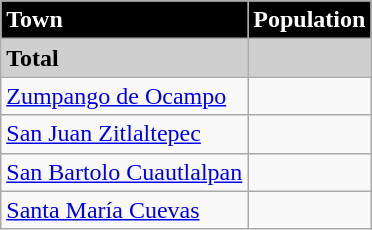<table class="wikitable">
<tr style="background:#000000; color:#FFFFFF;">
<td><strong>Town</strong></td>
<td><strong>Population</strong></td>
</tr>
<tr style="background:#CFCFCF;">
<td><strong>Total</strong></td>
<td></td>
</tr>
<tr>
<td><a href='#'>Zumpango de Ocampo</a></td>
<td></td>
</tr>
<tr>
<td><a href='#'>San Juan Zitlaltepec</a></td>
<td></td>
</tr>
<tr>
<td><a href='#'>San Bartolo Cuautlalpan</a></td>
<td></td>
</tr>
<tr>
<td><a href='#'>Santa María Cuevas</a></td>
<td></td>
</tr>
</table>
